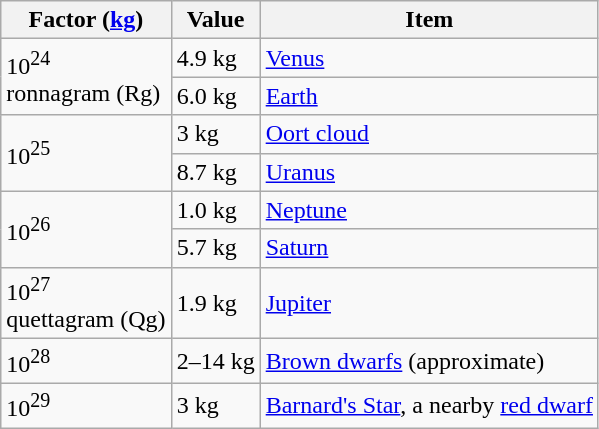<table class="wikitable">
<tr>
<th>Factor (<a href='#'>kg</a>)</th>
<th>Value</th>
<th>Item</th>
</tr>
<tr>
<td rowspan=2>10<sup>24</sup><br>ronnagram (Rg)  </td>
<td>4.9 kg</td>
<td><a href='#'>Venus</a></td>
</tr>
<tr>
<td>6.0 kg</td>
<td><a href='#'>Earth</a></td>
</tr>
<tr>
<td rowspan=2>10<sup>25</sup></td>
<td>3 kg</td>
<td><a href='#'>Oort cloud</a></td>
</tr>
<tr>
<td>8.7 kg</td>
<td><a href='#'>Uranus</a></td>
</tr>
<tr>
<td rowspan=2>10<sup>26</sup></td>
<td>1.0 kg</td>
<td><a href='#'>Neptune</a></td>
</tr>
<tr>
<td>5.7 kg</td>
<td><a href='#'>Saturn</a></td>
</tr>
<tr>
<td>10<sup>27</sup><br>quettagram (Qg)  </td>
<td>1.9 kg</td>
<td><a href='#'>Jupiter</a></td>
</tr>
<tr>
<td>10<sup>28</sup></td>
<td>2–14 kg</td>
<td><a href='#'>Brown dwarfs</a> (approximate)</td>
</tr>
<tr>
<td>10<sup>29</sup></td>
<td>3 kg</td>
<td><a href='#'>Barnard's Star</a>, a nearby <a href='#'>red dwarf</a></td>
</tr>
</table>
